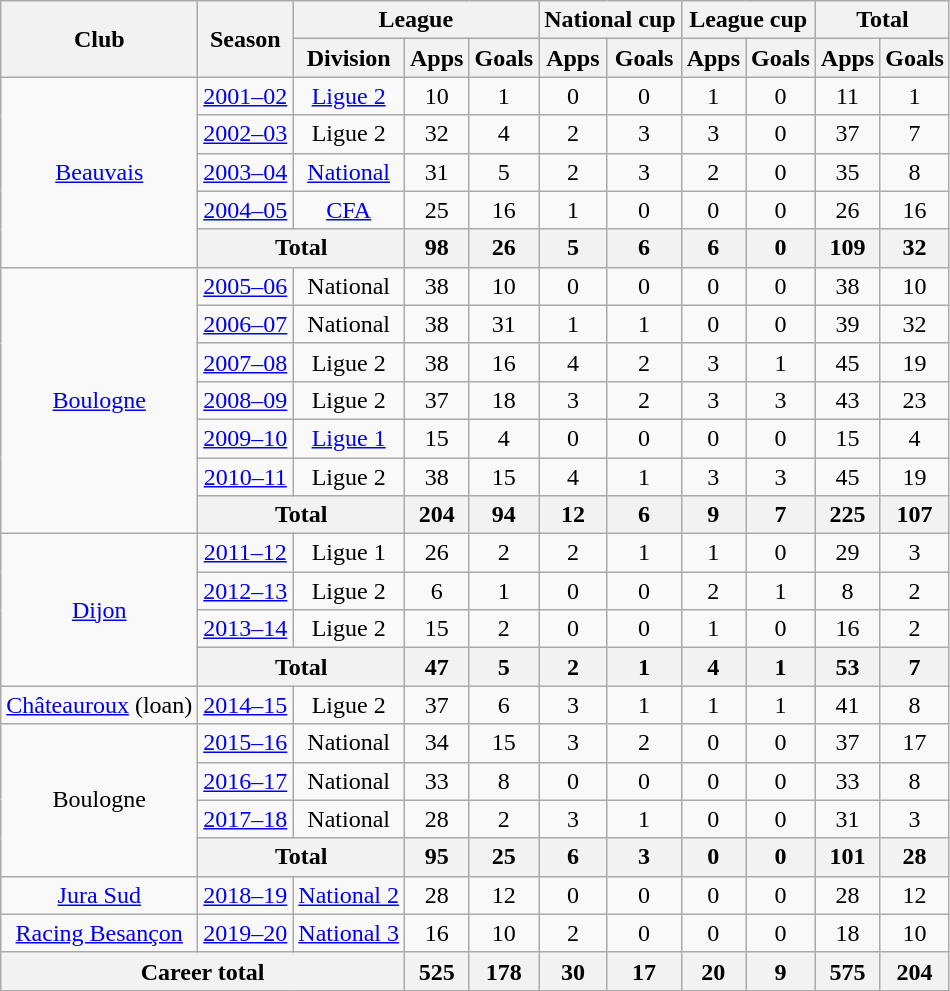<table class="wikitable" style="text-align:center">
<tr>
<th rowspan="2">Club</th>
<th rowspan="2">Season</th>
<th colspan="3">League</th>
<th colspan="2">National cup</th>
<th colspan="2">League cup</th>
<th colspan="2">Total</th>
</tr>
<tr>
<th>Division</th>
<th>Apps</th>
<th>Goals</th>
<th>Apps</th>
<th>Goals</th>
<th>Apps</th>
<th>Goals</th>
<th>Apps</th>
<th>Goals</th>
</tr>
<tr>
<td rowspan="5"><a href='#'>Beauvais</a></td>
<td><a href='#'>2001–02</a></td>
<td><a href='#'>Ligue 2</a></td>
<td>10</td>
<td>1</td>
<td>0</td>
<td>0</td>
<td>1</td>
<td>0</td>
<td>11</td>
<td>1</td>
</tr>
<tr>
<td><a href='#'>2002–03</a></td>
<td>Ligue 2</td>
<td>32</td>
<td>4</td>
<td>2</td>
<td>3</td>
<td>3</td>
<td>0</td>
<td>37</td>
<td>7</td>
</tr>
<tr>
<td><a href='#'>2003–04</a></td>
<td><a href='#'>National</a></td>
<td>31</td>
<td>5</td>
<td>2</td>
<td>3</td>
<td>2</td>
<td>0</td>
<td>35</td>
<td>8</td>
</tr>
<tr>
<td><a href='#'>2004–05</a></td>
<td><a href='#'>CFA</a></td>
<td>25</td>
<td>16</td>
<td>1</td>
<td>0</td>
<td>0</td>
<td>0</td>
<td>26</td>
<td>16</td>
</tr>
<tr>
<th colspan="2">Total</th>
<th>98</th>
<th>26</th>
<th>5</th>
<th>6</th>
<th>6</th>
<th>0</th>
<th>109</th>
<th>32</th>
</tr>
<tr>
<td rowspan="7"><a href='#'>Boulogne</a></td>
<td><a href='#'>2005–06</a></td>
<td>National</td>
<td>38</td>
<td>10</td>
<td>0</td>
<td>0</td>
<td>0</td>
<td>0</td>
<td>38</td>
<td>10</td>
</tr>
<tr>
<td><a href='#'>2006–07</a></td>
<td>National</td>
<td>38</td>
<td>31</td>
<td>1</td>
<td>1</td>
<td>0</td>
<td>0</td>
<td>39</td>
<td>32</td>
</tr>
<tr>
<td><a href='#'>2007–08</a></td>
<td>Ligue 2</td>
<td>38</td>
<td>16</td>
<td>4</td>
<td>2</td>
<td>3</td>
<td>1</td>
<td>45</td>
<td>19</td>
</tr>
<tr>
<td><a href='#'>2008–09</a></td>
<td>Ligue 2</td>
<td>37</td>
<td>18</td>
<td>3</td>
<td>2</td>
<td>3</td>
<td>3</td>
<td>43</td>
<td>23</td>
</tr>
<tr>
<td><a href='#'>2009–10</a></td>
<td><a href='#'>Ligue 1</a></td>
<td>15</td>
<td>4</td>
<td>0</td>
<td>0</td>
<td>0</td>
<td>0</td>
<td>15</td>
<td>4</td>
</tr>
<tr>
<td><a href='#'>2010–11</a></td>
<td>Ligue 2</td>
<td>38</td>
<td>15</td>
<td>4</td>
<td>1</td>
<td>3</td>
<td>3</td>
<td>45</td>
<td>19</td>
</tr>
<tr>
<th colspan="2">Total</th>
<th>204</th>
<th>94</th>
<th>12</th>
<th>6</th>
<th>9</th>
<th>7</th>
<th>225</th>
<th>107</th>
</tr>
<tr>
<td rowspan="4"><a href='#'>Dijon</a></td>
<td><a href='#'>2011–12</a></td>
<td>Ligue 1</td>
<td>26</td>
<td>2</td>
<td>2</td>
<td>1</td>
<td>1</td>
<td>0</td>
<td>29</td>
<td>3</td>
</tr>
<tr>
<td><a href='#'>2012–13</a></td>
<td>Ligue 2</td>
<td>6</td>
<td>1</td>
<td>0</td>
<td>0</td>
<td>2</td>
<td>1</td>
<td>8</td>
<td>2</td>
</tr>
<tr>
<td><a href='#'>2013–14</a></td>
<td>Ligue 2</td>
<td>15</td>
<td>2</td>
<td>0</td>
<td>0</td>
<td>1</td>
<td>0</td>
<td>16</td>
<td>2</td>
</tr>
<tr>
<th colspan="2">Total</th>
<th>47</th>
<th>5</th>
<th>2</th>
<th>1</th>
<th>4</th>
<th>1</th>
<th>53</th>
<th>7</th>
</tr>
<tr>
<td><a href='#'>Châteauroux</a> (loan)</td>
<td><a href='#'>2014–15</a></td>
<td>Ligue 2</td>
<td>37</td>
<td>6</td>
<td>3</td>
<td>1</td>
<td>1</td>
<td>1</td>
<td>41</td>
<td>8</td>
</tr>
<tr>
<td rowspan="4">Boulogne</td>
<td><a href='#'>2015–16</a></td>
<td>National</td>
<td>34</td>
<td>15</td>
<td>3</td>
<td>2</td>
<td>0</td>
<td>0</td>
<td>37</td>
<td>17</td>
</tr>
<tr>
<td><a href='#'>2016–17</a></td>
<td>National</td>
<td>33</td>
<td>8</td>
<td>0</td>
<td>0</td>
<td>0</td>
<td>0</td>
<td>33</td>
<td>8</td>
</tr>
<tr>
<td><a href='#'>2017–18</a></td>
<td>National</td>
<td>28</td>
<td>2</td>
<td>3</td>
<td>1</td>
<td>0</td>
<td>0</td>
<td>31</td>
<td>3</td>
</tr>
<tr>
<th colspan="2">Total</th>
<th>95</th>
<th>25</th>
<th>6</th>
<th>3</th>
<th>0</th>
<th>0</th>
<th>101</th>
<th>28</th>
</tr>
<tr>
<td><a href='#'>Jura Sud</a></td>
<td><a href='#'>2018–19</a></td>
<td><a href='#'>National 2</a></td>
<td>28</td>
<td>12</td>
<td>0</td>
<td>0</td>
<td>0</td>
<td>0</td>
<td>28</td>
<td>12</td>
</tr>
<tr>
<td><a href='#'>Racing Besançon</a></td>
<td><a href='#'>2019–20</a></td>
<td><a href='#'>National 3</a></td>
<td>16</td>
<td>10</td>
<td>2</td>
<td>0</td>
<td>0</td>
<td>0</td>
<td>18</td>
<td>10</td>
</tr>
<tr>
<th colspan="3">Career total</th>
<th>525</th>
<th>178</th>
<th>30</th>
<th>17</th>
<th>20</th>
<th>9</th>
<th>575</th>
<th>204</th>
</tr>
</table>
